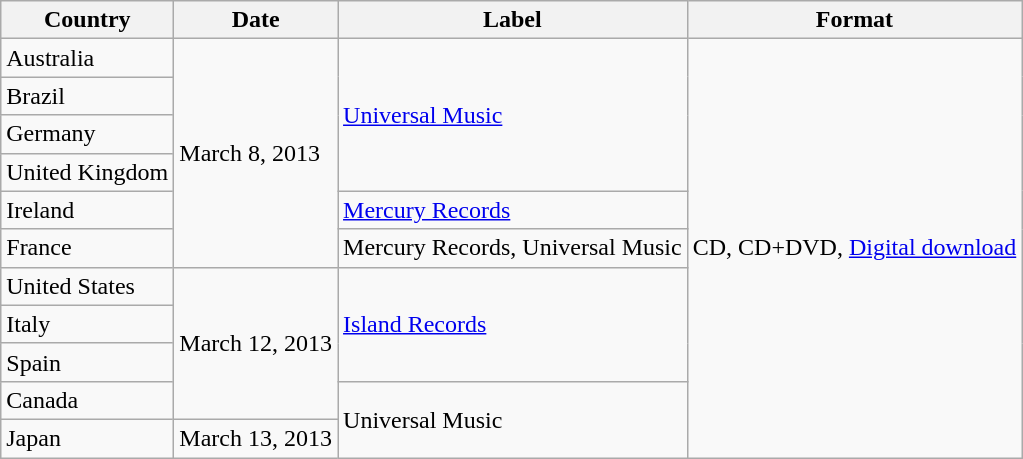<table class="wikitable">
<tr>
<th>Country</th>
<th>Date</th>
<th>Label</th>
<th>Format</th>
</tr>
<tr>
<td>Australia</td>
<td rowspan="6">March 8, 2013</td>
<td rowspan="4"><a href='#'>Universal Music</a></td>
<td rowspan="11">CD, CD+DVD, <a href='#'>Digital download</a></td>
</tr>
<tr>
<td>Brazil</td>
</tr>
<tr>
<td>Germany</td>
</tr>
<tr>
<td>United Kingdom</td>
</tr>
<tr>
<td>Ireland</td>
<td><a href='#'>Mercury Records</a></td>
</tr>
<tr>
<td>France</td>
<td>Mercury Records, Universal Music</td>
</tr>
<tr>
<td>United States</td>
<td rowspan="4">March 12, 2013</td>
<td rowspan="3"><a href='#'>Island Records</a></td>
</tr>
<tr>
<td>Italy</td>
</tr>
<tr>
<td>Spain</td>
</tr>
<tr>
<td>Canada</td>
<td rowspan="2">Universal Music</td>
</tr>
<tr>
<td>Japan</td>
<td>March 13, 2013</td>
</tr>
</table>
